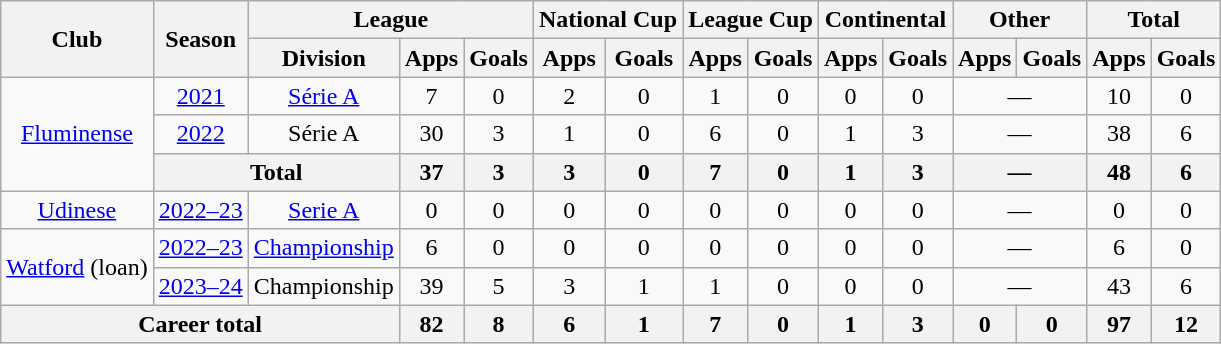<table class="wikitable" style="text-align:center">
<tr>
<th rowspan="2">Club</th>
<th rowspan="2">Season</th>
<th colspan="3">League</th>
<th colspan="2">National Cup</th>
<th colspan="2">League Cup</th>
<th colspan="2">Continental</th>
<th colspan="2">Other</th>
<th colspan="2">Total</th>
</tr>
<tr>
<th>Division</th>
<th>Apps</th>
<th>Goals</th>
<th>Apps</th>
<th>Goals</th>
<th>Apps</th>
<th>Goals</th>
<th>Apps</th>
<th>Goals</th>
<th>Apps</th>
<th>Goals</th>
<th>Apps</th>
<th>Goals</th>
</tr>
<tr>
<td rowspan="3"><a href='#'>Fluminense</a></td>
<td><a href='#'>2021</a></td>
<td><a href='#'>Série A</a></td>
<td>7</td>
<td>0</td>
<td>2</td>
<td>0</td>
<td>1</td>
<td>0</td>
<td>0</td>
<td>0</td>
<td colspan="2">—</td>
<td>10</td>
<td>0</td>
</tr>
<tr>
<td><a href='#'>2022</a></td>
<td>Série A</td>
<td>30</td>
<td>3</td>
<td>1</td>
<td>0</td>
<td>6</td>
<td>0</td>
<td>1</td>
<td>3</td>
<td colspan="2">—</td>
<td>38</td>
<td>6</td>
</tr>
<tr>
<th colspan="2">Total</th>
<th>37</th>
<th>3</th>
<th>3</th>
<th>0</th>
<th>7</th>
<th>0</th>
<th>1</th>
<th>3</th>
<th colspan="2">—</th>
<th>48</th>
<th>6</th>
</tr>
<tr>
<td><a href='#'>Udinese</a></td>
<td><a href='#'>2022–23</a></td>
<td><a href='#'>Serie A</a></td>
<td>0</td>
<td>0</td>
<td>0</td>
<td>0</td>
<td>0</td>
<td>0</td>
<td>0</td>
<td>0</td>
<td colspan="2">—</td>
<td>0</td>
<td>0</td>
</tr>
<tr>
<td rowspan="2"><a href='#'>Watford</a> (loan)</td>
<td><a href='#'>2022–23</a></td>
<td><a href='#'>Championship</a></td>
<td>6</td>
<td>0</td>
<td>0</td>
<td>0</td>
<td>0</td>
<td>0</td>
<td>0</td>
<td>0</td>
<td colspan="2">—</td>
<td>6</td>
<td>0</td>
</tr>
<tr>
<td><a href='#'>2023–24</a></td>
<td>Championship</td>
<td>39</td>
<td>5</td>
<td>3</td>
<td>1</td>
<td>1</td>
<td>0</td>
<td>0</td>
<td>0</td>
<td colspan="2">—</td>
<td>43</td>
<td>6</td>
</tr>
<tr>
<th colspan="3">Career total</th>
<th>82</th>
<th>8</th>
<th>6</th>
<th>1</th>
<th>7</th>
<th>0</th>
<th>1</th>
<th>3</th>
<th>0</th>
<th>0</th>
<th>97</th>
<th>12</th>
</tr>
</table>
